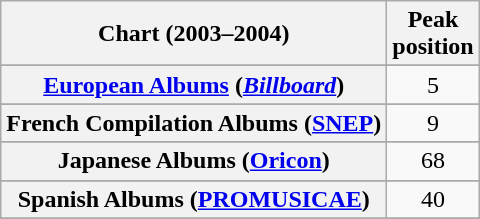<table class="wikitable sortable plainrowheaders" style="text-align:center">
<tr>
<th scope="col">Chart (2003–2004)</th>
<th scope="col">Peak<br>position</th>
</tr>
<tr>
</tr>
<tr>
</tr>
<tr>
</tr>
<tr>
</tr>
<tr>
</tr>
<tr>
</tr>
<tr>
</tr>
<tr>
<th scope="row"><a href='#'>European Albums</a> (<em><a href='#'>Billboard</a></em>)</th>
<td>5</td>
</tr>
<tr>
</tr>
<tr>
<th scope="row">French Compilation Albums (<a href='#'>SNEP</a>)</th>
<td>9</td>
</tr>
<tr>
</tr>
<tr>
</tr>
<tr>
</tr>
<tr>
<th scope="row">Japanese Albums (<a href='#'>Oricon</a>)</th>
<td>68</td>
</tr>
<tr>
</tr>
<tr>
</tr>
<tr>
</tr>
<tr>
<th scope="row">Spanish Albums (<a href='#'>PROMUSICAE</a>)</th>
<td>40</td>
</tr>
<tr>
</tr>
<tr>
</tr>
<tr>
</tr>
<tr>
</tr>
</table>
